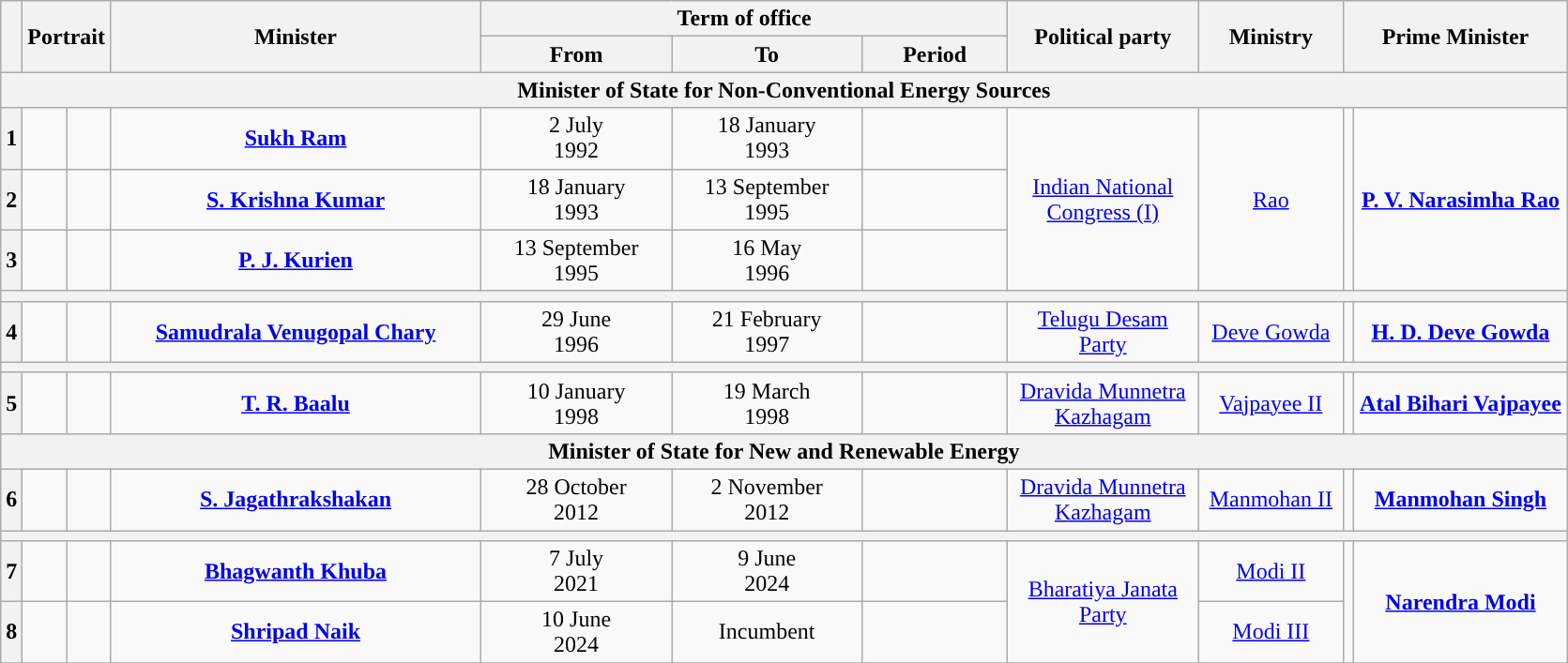<table class="wikitable" style="text-align:center">
<tr>
<th rowspan="2"></th>
<th rowspan="2" colspan="2">Portrait</th>
<th rowspan="2" style="width:16em">Minister<br></th>
<th colspan="3">Term of office</th>
<th rowspan="2" style="width:8em">Political party</th>
<th rowspan="2" style="width:6em">Ministry</th>
<th rowspan="2" colspan="2">Prime Minister</th>
</tr>
<tr>
<th style="width:8em">From</th>
<th style="width:8em">To</th>
<th style="width:6em">Period</th>
</tr>
<tr>
<th colspan="11">Minister of State for Non-Conventional Energy Sources</th>
</tr>
<tr>
<th>1</th>
<td></td>
<td></td>
<td><strong><a href='#'>Sukh Ram</a></strong><br></td>
<td>2 July<br>1992</td>
<td>18 January<br>1993</td>
<td><strong></strong></td>
<td rowspan="3"><a href='#'>Indian National Congress (I)</a></td>
<td rowspan="3"><a href='#'>Rao</a></td>
<td rowspan="3"></td>
<td rowspan="3"><strong><a href='#'>P. V. Narasimha Rao</a></strong></td>
</tr>
<tr>
<th>2</th>
<td></td>
<td></td>
<td><strong><a href='#'>S. Krishna Kumar</a></strong><br></td>
<td>18 January<br>1993</td>
<td>13 September<br>1995</td>
<td><strong></strong></td>
</tr>
<tr>
<th>3</th>
<td></td>
<td></td>
<td><strong><a href='#'>P. J. Kurien</a></strong><br></td>
<td>13 September<br>1995</td>
<td>16 May<br>1996</td>
<td><strong></strong></td>
</tr>
<tr>
<th colspan="11"></th>
</tr>
<tr>
<th>4</th>
<td></td>
<td></td>
<td><strong><a href='#'>Samudrala Venugopal Chary</a></strong><br></td>
<td>29 June<br>1996</td>
<td>21 February<br>1997</td>
<td><strong></strong></td>
<td><a href='#'>Telugu Desam Party</a></td>
<td><a href='#'>Deve Gowda</a></td>
<td></td>
<td><strong><a href='#'>H. D. Deve Gowda</a></strong></td>
</tr>
<tr>
<th colspan="11"></th>
</tr>
<tr>
<th>5</th>
<td></td>
<td></td>
<td><strong><a href='#'>T. R. Baalu</a></strong><br></td>
<td>10 January<br>1998</td>
<td>19 March<br>1998</td>
<td><strong></strong></td>
<td><a href='#'>Dravida Munnetra Kazhagam</a></td>
<td><a href='#'>Vajpayee II</a></td>
<td></td>
<td><strong><a href='#'>Atal Bihari Vajpayee</a></strong></td>
</tr>
<tr>
<th colspan="11">Minister of State for New and Renewable Energy</th>
</tr>
<tr>
<th>6</th>
<td></td>
<td></td>
<td><strong><a href='#'>S. Jagathrakshakan</a></strong><br></td>
<td>28 October<br>2012</td>
<td>2 November<br>2012</td>
<td><strong></strong></td>
<td><a href='#'>Dravida Munnetra Kazhagam</a></td>
<td><a href='#'>Manmohan II</a></td>
<td></td>
<td><strong><a href='#'>Manmohan Singh</a></strong></td>
</tr>
<tr>
<th colspan="11"></th>
</tr>
<tr>
<th>7</th>
<td></td>
<td></td>
<td><strong><a href='#'>Bhagwanth Khuba</a></strong><br></td>
<td>7 July<br>2021</td>
<td>9 June<br>2024</td>
<td><strong></strong></td>
<td rowspan="2"><a href='#'>Bharatiya Janata Party</a></td>
<td><a href='#'>Modi II</a></td>
<td rowspan="2"></td>
<td rowspan="2" style="width:9em"><strong><a href='#'>Narendra Modi</a></strong></td>
</tr>
<tr>
<th>8</th>
<td></td>
<td></td>
<td><strong><a href='#'>Shripad Naik</a></strong><br></td>
<td>10 June<br>2024</td>
<td>Incumbent</td>
<td><strong></strong></td>
<td><a href='#'>Modi III</a></td>
</tr>
<tr>
</tr>
</table>
